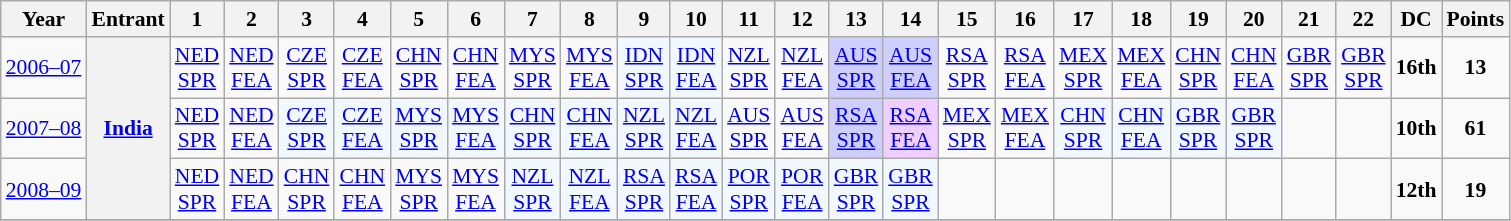<table class="wikitable" style="text-align:center; font-size:90%">
<tr>
<th>Year</th>
<th>Entrant</th>
<th>1</th>
<th>2</th>
<th>3</th>
<th>4</th>
<th>5</th>
<th>6</th>
<th>7</th>
<th>8</th>
<th>9</th>
<th>10</th>
<th>11</th>
<th>12</th>
<th>13</th>
<th>14</th>
<th>15</th>
<th>16</th>
<th>17</th>
<th>18</th>
<th>19</th>
<th>20</th>
<th>21</th>
<th>22</th>
<th>DC</th>
<th>Points</th>
</tr>
<tr>
<td><a href='#'>2006–07</a></td>
<th rowspan=3><a href='#'>India</a></th>
<td><a href='#'>NED<br>SPR</a></td>
<td><a href='#'>NED<br>FEA</a></td>
<td><a href='#'>CZE<br>SPR</a></td>
<td><a href='#'>CZE<br>FEA</a></td>
<td><a href='#'>CHN<br>SPR</a></td>
<td><a href='#'>CHN<br>FEA</a></td>
<td><a href='#'>MYS<br>SPR</a></td>
<td><a href='#'>MYS<br>FEA</a></td>
<td style="background:#F1F8FF;"><a href='#'>IDN<br>SPR</a><br></td>
<td style="background:#F1F8FF;"><a href='#'>IDN<br>FEA</a><br></td>
<td><a href='#'>NZL<br>SPR</a></td>
<td><a href='#'>NZL<br>FEA</a></td>
<td style="background:#CFCFFF;"><a href='#'>AUS<br>SPR</a><br></td>
<td style="background:#CFCFFF;"><a href='#'>AUS<br>FEA</a><br></td>
<td><a href='#'>RSA<br>SPR</a></td>
<td><a href='#'>RSA<br>FEA</a></td>
<td><a href='#'>MEX<br>SPR</a></td>
<td><a href='#'>MEX<br>FEA</a></td>
<td><a href='#'>CHN<br>SPR</a></td>
<td><a href='#'>CHN<br>FEA</a></td>
<td><a href='#'>GBR<br>SPR</a></td>
<td><a href='#'>GBR<br>SPR</a></td>
<td><strong>16th</strong></td>
<td><strong>13</strong></td>
</tr>
<tr>
<td><a href='#'>2007–08</a></td>
<td><a href='#'>NED<br>SPR</a></td>
<td><a href='#'>NED<br>FEA</a></td>
<td style="background:#F1F8FF;"><a href='#'>CZE<br>SPR</a><br></td>
<td style="background:#F1F8FF;"><a href='#'>CZE<br>FEA</a><br></td>
<td style="background:#F1F8FF;"><a href='#'>MYS<br>SPR</a><br></td>
<td style="background:#F1F8FF;"><a href='#'>MYS<br>FEA</a><br></td>
<td style="background:#F1F8FF;"><a href='#'>CHN<br>SPR</a><br></td>
<td style="background:#F1F8FF;"><a href='#'>CHN<br>FEA</a><br></td>
<td style="background:#F1F8FF;"><a href='#'>NZL<br>SPR</a><br></td>
<td style="background:#F1F8FF;"><a href='#'>NZL<br>FEA</a><br></td>
<td><a href='#'>AUS<br>SPR</a></td>
<td><a href='#'>AUS<br>FEA</a></td>
<td style="background:#CFCFFF;"><a href='#'>RSA<br>SPR</a><br></td>
<td style="background:#EFCFFF;"><a href='#'>RSA<br>FEA</a><br></td>
<td><a href='#'>MEX<br>SPR</a><br></td>
<td><a href='#'>MEX<br>FEA</a><br></td>
<td style="background:#F1F8FF;"><a href='#'>CHN<br>SPR</a><br></td>
<td style="background:#F1F8FF;"><a href='#'>CHN<br>FEA</a><br></td>
<td style="background:#F1F8FF;"><a href='#'>GBR<br>SPR</a><br></td>
<td style="background:#F1F8FF;"><a href='#'>GBR<br>SPR</a><br></td>
<td></td>
<td></td>
<td><strong>10th</strong></td>
<td><strong>61</strong></td>
</tr>
<tr>
<td><a href='#'>2008–09</a></td>
<td><a href='#'>NED<br>SPR</a></td>
<td><a href='#'>NED<br>FEA</a></td>
<td><a href='#'>CHN<br>SPR</a></td>
<td><a href='#'>CHN<br>FEA</a></td>
<td><a href='#'>MYS<br>SPR</a></td>
<td><a href='#'>MYS<br>FEA</a></td>
<td style="background:#F1F8FF;"><a href='#'>NZL<br>SPR</a><br></td>
<td style="background:#F1F8FF;"><a href='#'>NZL<br>FEA</a><br></td>
<td style="background:#F1F8FF;"><a href='#'>RSA<br>SPR</a><br></td>
<td style="background:#F1F8FF;"><a href='#'>RSA<br>FEA</a><br></td>
<td style="background:#F1F8FF;"><a href='#'>POR<br>SPR</a><br></td>
<td style="background:#F1F8FF;"><a href='#'>POR<br>FEA</a><br></td>
<td style="background:#F1F8FF;"><a href='#'>GBR<br>SPR</a><br></td>
<td style="background:#F1F8FF;"><a href='#'>GBR<br>SPR</a><br></td>
<td></td>
<td></td>
<td></td>
<td></td>
<td></td>
<td></td>
<td></td>
<td></td>
<td><strong>12th</strong></td>
<td><strong>19</strong></td>
</tr>
<tr>
</tr>
</table>
